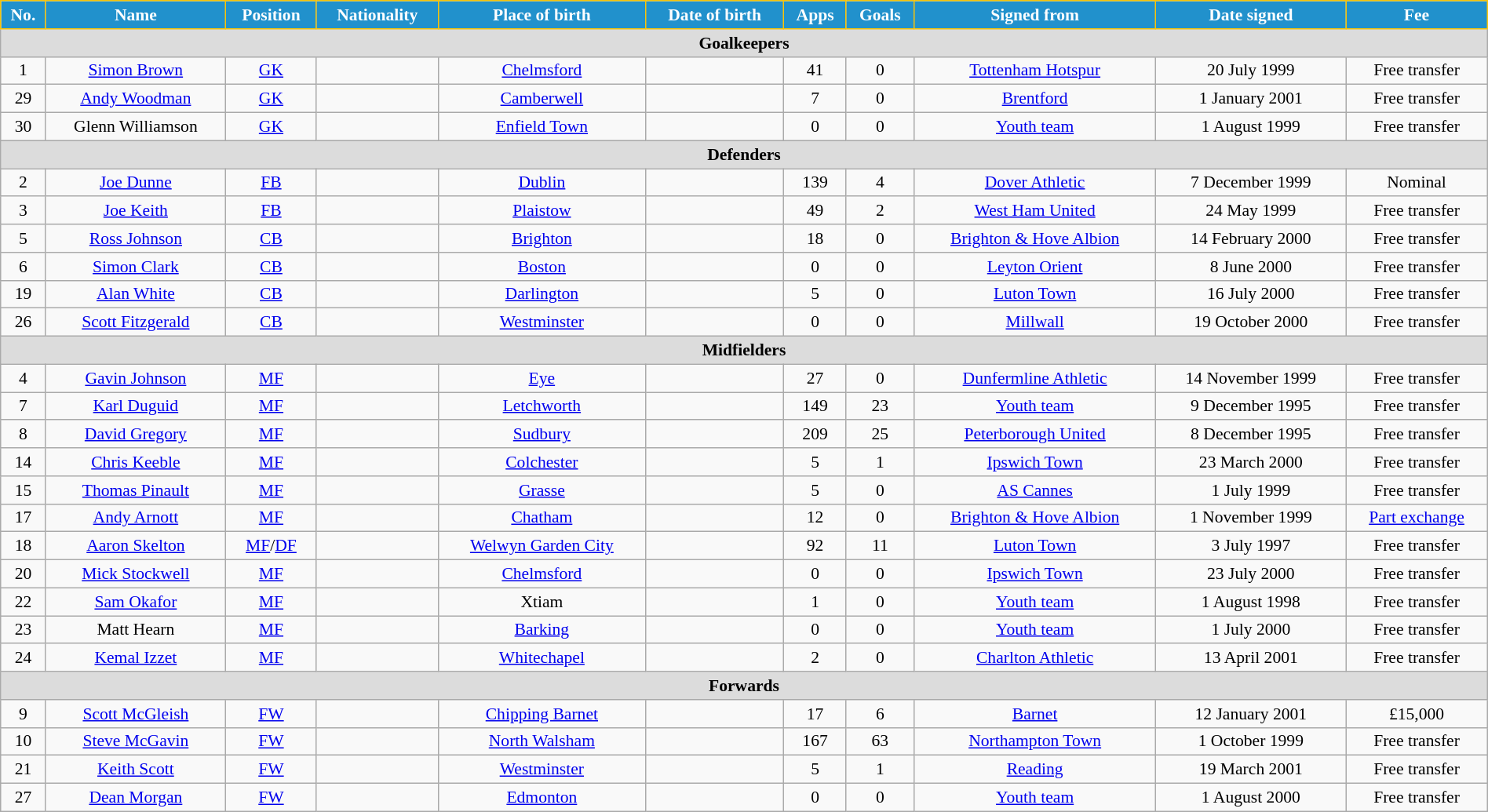<table class="wikitable" style="text-align:center; font-size:90%; width:100%;">
<tr>
<th style="background:#2191CC; color:white; border:1px solid #F7C408; text-align:center;">No.</th>
<th style="background:#2191CC; color:white; border:1px solid #F7C408; text-align:center;">Name</th>
<th style="background:#2191CC; color:white; border:1px solid #F7C408; text-align:center;">Position</th>
<th style="background:#2191CC; color:white; border:1px solid #F7C408; text-align:center;">Nationality</th>
<th style="background:#2191CC; color:white; border:1px solid #F7C408; text-align:center;">Place of birth</th>
<th style="background:#2191CC; color:white; border:1px solid #F7C408; text-align:center;">Date of birth</th>
<th style="background:#2191CC; color:white; border:1px solid #F7C408; text-align:center;">Apps</th>
<th style="background:#2191CC; color:white; border:1px solid #F7C408; text-align:center;">Goals</th>
<th style="background:#2191CC; color:white; border:1px solid #F7C408; text-align:center;">Signed from</th>
<th style="background:#2191CC; color:white; border:1px solid #F7C408; text-align:center;">Date signed</th>
<th style="background:#2191CC; color:white; border:1px solid #F7C408; text-align:center;">Fee</th>
</tr>
<tr>
<th colspan="13" style="background:#dcdcdc; text-align:center;">Goalkeepers</th>
</tr>
<tr>
<td>1</td>
<td><a href='#'>Simon Brown</a></td>
<td><a href='#'>GK</a></td>
<td></td>
<td><a href='#'>Chelmsford</a></td>
<td></td>
<td>41</td>
<td>0</td>
<td> <a href='#'>Tottenham Hotspur</a></td>
<td>20 July 1999</td>
<td>Free transfer</td>
</tr>
<tr>
<td>29</td>
<td><a href='#'>Andy Woodman</a></td>
<td><a href='#'>GK</a></td>
<td></td>
<td><a href='#'>Camberwell</a></td>
<td></td>
<td>7</td>
<td>0</td>
<td> <a href='#'>Brentford</a></td>
<td>1 January 2001</td>
<td>Free transfer</td>
</tr>
<tr>
<td>30</td>
<td>Glenn Williamson</td>
<td><a href='#'>GK</a></td>
<td></td>
<td><a href='#'>Enfield Town</a></td>
<td></td>
<td>0</td>
<td>0</td>
<td><a href='#'>Youth team</a></td>
<td>1 August 1999</td>
<td>Free transfer</td>
</tr>
<tr>
<th colspan="13" style="background:#dcdcdc; text-align:center;">Defenders</th>
</tr>
<tr>
<td>2</td>
<td><a href='#'>Joe Dunne</a></td>
<td><a href='#'>FB</a></td>
<td></td>
<td><a href='#'>Dublin</a></td>
<td></td>
<td>139</td>
<td>4</td>
<td> <a href='#'>Dover Athletic</a></td>
<td>7 December 1999</td>
<td>Nominal</td>
</tr>
<tr>
<td>3</td>
<td><a href='#'>Joe Keith</a></td>
<td><a href='#'>FB</a></td>
<td></td>
<td><a href='#'>Plaistow</a></td>
<td></td>
<td>49</td>
<td>2</td>
<td> <a href='#'>West Ham United</a></td>
<td>24 May 1999</td>
<td>Free transfer</td>
</tr>
<tr>
<td>5</td>
<td><a href='#'>Ross Johnson</a></td>
<td><a href='#'>CB</a></td>
<td></td>
<td><a href='#'>Brighton</a></td>
<td></td>
<td>18</td>
<td>0</td>
<td> <a href='#'>Brighton & Hove Albion</a></td>
<td>14 February 2000</td>
<td>Free transfer</td>
</tr>
<tr>
<td>6</td>
<td><a href='#'>Simon Clark</a></td>
<td><a href='#'>CB</a></td>
<td></td>
<td><a href='#'>Boston</a></td>
<td></td>
<td>0</td>
<td>0</td>
<td> <a href='#'>Leyton Orient</a></td>
<td>8 June 2000</td>
<td>Free transfer</td>
</tr>
<tr>
<td>19</td>
<td><a href='#'>Alan White</a></td>
<td><a href='#'>CB</a></td>
<td></td>
<td><a href='#'>Darlington</a></td>
<td></td>
<td>5</td>
<td>0</td>
<td> <a href='#'>Luton Town</a></td>
<td>16 July 2000</td>
<td>Free transfer</td>
</tr>
<tr>
<td>26</td>
<td><a href='#'>Scott Fitzgerald</a></td>
<td><a href='#'>CB</a></td>
<td></td>
<td> <a href='#'>Westminster</a></td>
<td></td>
<td>0</td>
<td>0</td>
<td> <a href='#'>Millwall</a></td>
<td>19 October 2000</td>
<td>Free transfer</td>
</tr>
<tr>
<th colspan="13" style="background:#dcdcdc; text-align:center;">Midfielders</th>
</tr>
<tr>
<td>4</td>
<td><a href='#'>Gavin Johnson</a></td>
<td><a href='#'>MF</a></td>
<td></td>
<td><a href='#'>Eye</a></td>
<td></td>
<td>27</td>
<td>0</td>
<td> <a href='#'>Dunfermline Athletic</a></td>
<td>14 November 1999</td>
<td>Free transfer</td>
</tr>
<tr>
<td>7</td>
<td><a href='#'>Karl Duguid</a></td>
<td><a href='#'>MF</a></td>
<td></td>
<td><a href='#'>Letchworth</a></td>
<td></td>
<td>149</td>
<td>23</td>
<td><a href='#'>Youth team</a></td>
<td>9 December 1995</td>
<td>Free transfer</td>
</tr>
<tr>
<td>8</td>
<td><a href='#'>David Gregory</a></td>
<td><a href='#'>MF</a></td>
<td></td>
<td><a href='#'>Sudbury</a></td>
<td></td>
<td>209</td>
<td>25</td>
<td> <a href='#'>Peterborough United</a></td>
<td>8 December 1995</td>
<td>Free transfer</td>
</tr>
<tr>
<td>14</td>
<td><a href='#'>Chris Keeble</a></td>
<td><a href='#'>MF</a></td>
<td></td>
<td><a href='#'>Colchester</a></td>
<td></td>
<td>5</td>
<td>1</td>
<td> <a href='#'>Ipswich Town</a></td>
<td>23 March 2000</td>
<td>Free transfer</td>
</tr>
<tr>
<td>15</td>
<td><a href='#'>Thomas Pinault</a></td>
<td><a href='#'>MF</a></td>
<td></td>
<td><a href='#'>Grasse</a></td>
<td></td>
<td>5</td>
<td>0</td>
<td> <a href='#'>AS Cannes</a></td>
<td>1 July 1999</td>
<td>Free transfer</td>
</tr>
<tr>
<td>17</td>
<td><a href='#'>Andy Arnott</a></td>
<td><a href='#'>MF</a></td>
<td></td>
<td><a href='#'>Chatham</a></td>
<td></td>
<td>12</td>
<td>0</td>
<td> <a href='#'>Brighton & Hove Albion</a></td>
<td>1 November 1999</td>
<td><a href='#'>Part exchange</a></td>
</tr>
<tr>
<td>18</td>
<td><a href='#'>Aaron Skelton</a></td>
<td><a href='#'>MF</a>/<a href='#'>DF</a></td>
<td></td>
<td><a href='#'>Welwyn Garden City</a></td>
<td></td>
<td>92</td>
<td>11</td>
<td> <a href='#'>Luton Town</a></td>
<td>3 July 1997</td>
<td>Free transfer</td>
</tr>
<tr>
<td>20</td>
<td><a href='#'>Mick Stockwell</a></td>
<td><a href='#'>MF</a></td>
<td></td>
<td><a href='#'>Chelmsford</a></td>
<td></td>
<td>0</td>
<td>0</td>
<td> <a href='#'>Ipswich Town</a></td>
<td>23 July 2000</td>
<td>Free transfer</td>
</tr>
<tr>
<td>22</td>
<td><a href='#'>Sam Okafor</a></td>
<td><a href='#'>MF</a></td>
<td></td>
<td>Xtiam</td>
<td></td>
<td>1</td>
<td>0</td>
<td><a href='#'>Youth team</a></td>
<td>1 August 1998</td>
<td>Free transfer</td>
</tr>
<tr>
<td>23</td>
<td>Matt Hearn</td>
<td><a href='#'>MF</a></td>
<td></td>
<td><a href='#'>Barking</a></td>
<td></td>
<td>0</td>
<td>0</td>
<td><a href='#'>Youth team</a></td>
<td>1 July 2000</td>
<td>Free transfer</td>
</tr>
<tr>
<td>24</td>
<td><a href='#'>Kemal Izzet</a></td>
<td><a href='#'>MF</a></td>
<td></td>
<td><a href='#'>Whitechapel</a></td>
<td></td>
<td>2</td>
<td>0</td>
<td> <a href='#'>Charlton Athletic</a></td>
<td>13 April 2001</td>
<td>Free transfer</td>
</tr>
<tr>
<th colspan="13" style="background:#dcdcdc; text-align:center;">Forwards</th>
</tr>
<tr>
<td>9</td>
<td><a href='#'>Scott McGleish</a></td>
<td><a href='#'>FW</a></td>
<td></td>
<td><a href='#'>Chipping Barnet</a></td>
<td></td>
<td>17</td>
<td>6</td>
<td> <a href='#'>Barnet</a></td>
<td>12 January 2001</td>
<td>£15,000</td>
</tr>
<tr>
<td>10</td>
<td><a href='#'>Steve McGavin</a></td>
<td><a href='#'>FW</a></td>
<td></td>
<td><a href='#'>North Walsham</a></td>
<td></td>
<td>167</td>
<td>63</td>
<td> <a href='#'>Northampton Town</a></td>
<td>1 October 1999</td>
<td>Free transfer</td>
</tr>
<tr>
<td>21</td>
<td><a href='#'>Keith Scott</a></td>
<td><a href='#'>FW</a></td>
<td></td>
<td><a href='#'>Westminster</a></td>
<td></td>
<td>5</td>
<td>1</td>
<td> <a href='#'>Reading</a></td>
<td>19 March 2001</td>
<td>Free transfer</td>
</tr>
<tr>
<td>27</td>
<td><a href='#'>Dean Morgan</a></td>
<td><a href='#'>FW</a></td>
<td></td>
<td> <a href='#'>Edmonton</a></td>
<td></td>
<td>0</td>
<td>0</td>
<td><a href='#'>Youth team</a></td>
<td>1 August 2000</td>
<td>Free transfer</td>
</tr>
</table>
